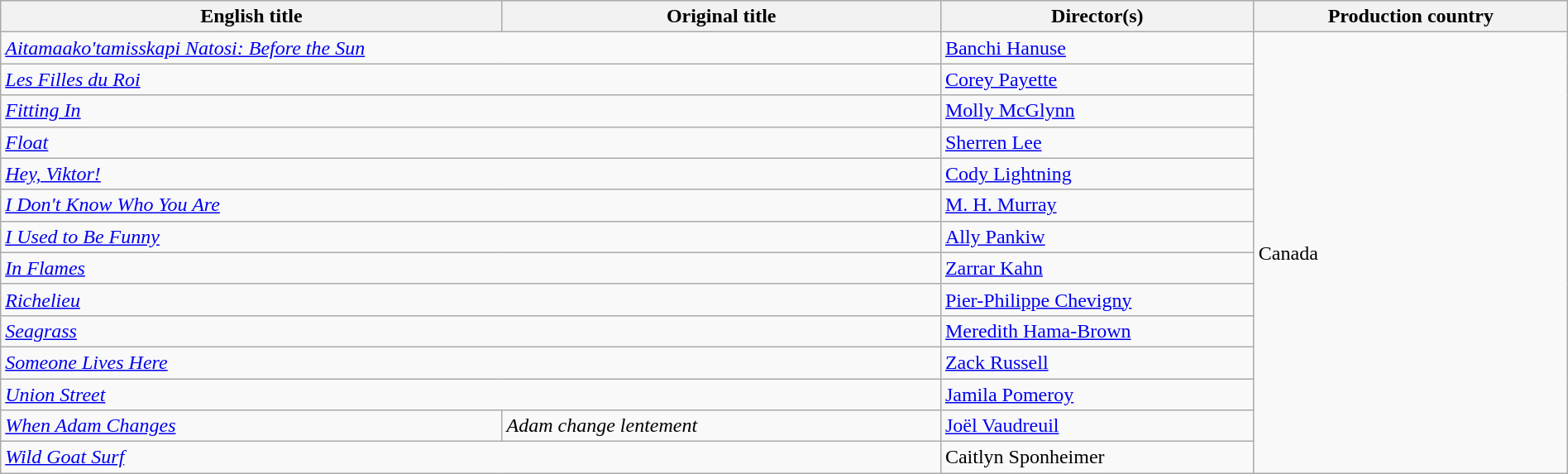<table class="sortable wikitable" width="100%" cellpadding="5">
<tr>
<th scope="col" width="32%">English title</th>
<th scope="col" width="28%">Original title</th>
<th scope="col" width="20%">Director(s)</th>
<th scope="col" width="20%">Production country</th>
</tr>
<tr>
<td colspan=2><em><a href='#'>Aitamaako'tamisskapi Natosi: Before the Sun</a></em></td>
<td><a href='#'>Banchi Hanuse</a></td>
<td rowspan=14>Canada</td>
</tr>
<tr>
<td colspan=2><em><a href='#'>Les Filles du Roi</a></em></td>
<td><a href='#'>Corey Payette</a></td>
</tr>
<tr>
<td colspan=2><em><a href='#'>Fitting In</a></em></td>
<td><a href='#'>Molly McGlynn</a></td>
</tr>
<tr>
<td colspan=2><em><a href='#'>Float</a></em></td>
<td><a href='#'>Sherren Lee</a></td>
</tr>
<tr>
<td colspan=2><em><a href='#'>Hey, Viktor!</a></em></td>
<td><a href='#'>Cody Lightning</a></td>
</tr>
<tr>
<td colspan=2><em><a href='#'>I Don't Know Who You Are</a></em></td>
<td><a href='#'>M. H. Murray</a></td>
</tr>
<tr>
<td colspan=2><em><a href='#'>I Used to Be Funny</a></em></td>
<td><a href='#'>Ally Pankiw</a></td>
</tr>
<tr>
<td colspan=2><em><a href='#'>In Flames</a></em></td>
<td><a href='#'>Zarrar Kahn</a></td>
</tr>
<tr>
<td colspan=2><em><a href='#'>Richelieu</a></em></td>
<td><a href='#'>Pier-Philippe Chevigny</a></td>
</tr>
<tr>
<td colspan=2><em><a href='#'>Seagrass</a></em></td>
<td><a href='#'>Meredith Hama-Brown</a></td>
</tr>
<tr>
<td colspan=2><em><a href='#'>Someone Lives Here</a></em></td>
<td><a href='#'>Zack Russell</a></td>
</tr>
<tr>
<td colspan=2><em><a href='#'>Union Street</a></em></td>
<td><a href='#'>Jamila Pomeroy</a></td>
</tr>
<tr>
<td><em><a href='#'>When Adam Changes</a></em></td>
<td><em>Adam change lentement</em></td>
<td><a href='#'>Joël Vaudreuil</a></td>
</tr>
<tr>
<td colspan=2><em><a href='#'>Wild Goat Surf</a></em></td>
<td>Caitlyn Sponheimer</td>
</tr>
</table>
